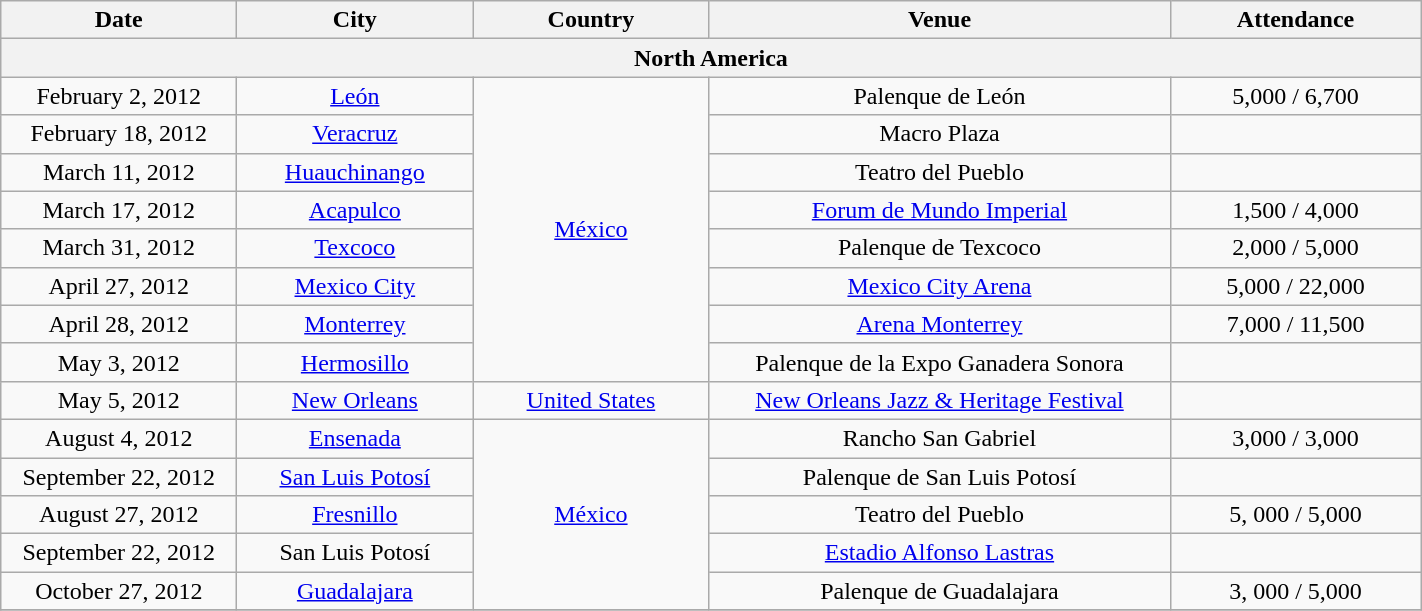<table class="wikitable" style="text-align:center;">
<tr>
<th width="150">Date</th>
<th width="150">City</th>
<th width="150">Country</th>
<th width="300">Venue</th>
<th scope="col" style="width:10em;">Attendance</th>
</tr>
<tr>
<th colspan="5">North America</th>
</tr>
<tr>
<td>February 2, 2012</td>
<td><a href='#'>León</a></td>
<td rowspan="8"><a href='#'>México</a></td>
<td>Palenque de León</td>
<td>5,000 / 6,700</td>
</tr>
<tr>
<td>February 18, 2012</td>
<td><a href='#'>Veracruz</a></td>
<td>Macro Plaza</td>
<td></td>
</tr>
<tr>
<td>March 11, 2012</td>
<td><a href='#'>Huauchinango</a></td>
<td>Teatro del Pueblo</td>
<td></td>
</tr>
<tr>
<td>March 17, 2012</td>
<td><a href='#'>Acapulco</a></td>
<td><a href='#'>Forum de Mundo Imperial</a></td>
<td>1,500 / 4,000</td>
</tr>
<tr>
<td>March 31, 2012</td>
<td><a href='#'>Texcoco</a></td>
<td>Palenque de Texcoco</td>
<td>2,000 / 5,000</td>
</tr>
<tr>
<td>April 27, 2012</td>
<td><a href='#'>Mexico City</a></td>
<td><a href='#'>Mexico City Arena</a></td>
<td>5,000 / 22,000</td>
</tr>
<tr>
<td>April 28, 2012</td>
<td><a href='#'>Monterrey</a></td>
<td><a href='#'>Arena Monterrey</a></td>
<td>7,000 / 11,500</td>
</tr>
<tr>
<td>May 3, 2012</td>
<td><a href='#'>Hermosillo</a></td>
<td>Palenque de la Expo Ganadera Sonora</td>
<td></td>
</tr>
<tr>
<td>May 5, 2012</td>
<td><a href='#'>New Orleans</a></td>
<td><a href='#'>United States</a></td>
<td><a href='#'>New Orleans Jazz & Heritage Festival</a></td>
<td></td>
</tr>
<tr>
<td>August 4, 2012</td>
<td><a href='#'>Ensenada</a></td>
<td rowspan="5"><a href='#'>México</a></td>
<td>Rancho San Gabriel</td>
<td>3,000 / 3,000</td>
</tr>
<tr>
<td>September 22, 2012</td>
<td><a href='#'>San Luis Potosí</a></td>
<td>Palenque de San Luis Potosí</td>
<td></td>
</tr>
<tr>
<td>August 27, 2012</td>
<td><a href='#'>Fresnillo</a></td>
<td>Teatro del Pueblo</td>
<td>5, 000 / 5,000</td>
</tr>
<tr>
<td>September 22, 2012</td>
<td>San Luis Potosí</td>
<td><a href='#'>Estadio Alfonso Lastras</a></td>
<td></td>
</tr>
<tr>
<td>October 27, 2012</td>
<td><a href='#'>Guadalajara</a></td>
<td>Palenque de Guadalajara</td>
<td>3, 000 / 5,000</td>
</tr>
<tr>
</tr>
</table>
